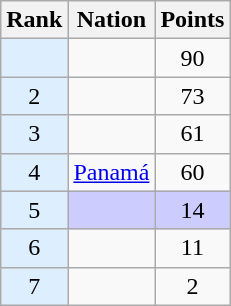<table class="wikitable sortable" style="text-align:center">
<tr>
<th>Rank</th>
<th>Nation</th>
<th>Points</th>
</tr>
<tr>
<td bgcolor = DDEEFF></td>
<td align=left></td>
<td>90</td>
</tr>
<tr>
<td bgcolor = DDEEFF>2</td>
<td align=left></td>
<td>73</td>
</tr>
<tr>
<td bgcolor = DDEEFF>3</td>
<td align=left></td>
<td>61</td>
</tr>
<tr>
<td bgcolor = DDEEFF>4</td>
<td align=left> <a href='#'>Panamá</a></td>
<td>60</td>
</tr>
<tr style="background-color:#ccccff">
<td bgcolor = DDEEFF>5</td>
<td align=left></td>
<td>14</td>
</tr>
<tr>
<td bgcolor = DDEEFF>6</td>
<td align=left></td>
<td>11</td>
</tr>
<tr>
<td bgcolor = DDEEFF>7</td>
<td align=left></td>
<td>2</td>
</tr>
</table>
